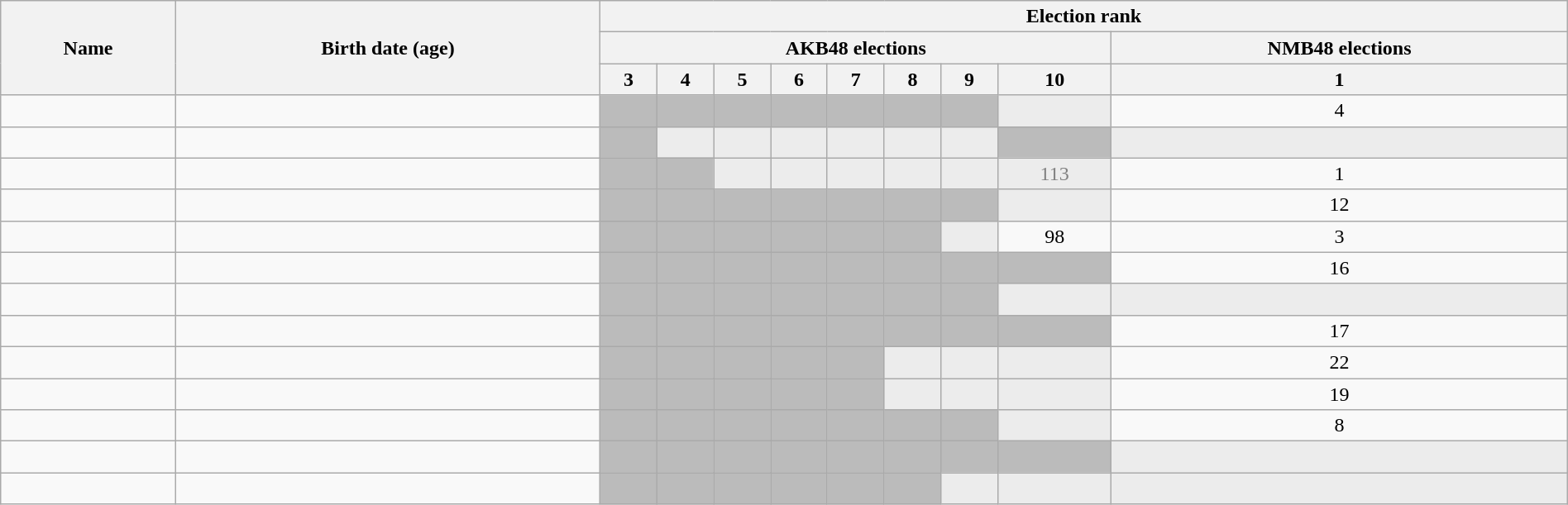<table class="wikitable sortable"  style="text-align:center; width:100%;">
<tr>
<th rowspan="3">Name</th>
<th rowspan="3">Birth date (age)</th>
<th colspan="9" class="unsortable">Election rank</th>
</tr>
<tr>
<th colspan="8" class="unsortable">AKB48 elections</th>
<th colspan="1" class="unsortable">NMB48 elections</th>
</tr>
<tr>
<th data-sort-type="number">3</th>
<th data-sort-type="number">4</th>
<th data-sort-type="number">5</th>
<th data-sort-type="number">6</th>
<th data-sort-type="number">7</th>
<th data-sort-type="number">8</th>
<th data-sort-type="number">9</th>
<th data-sort-type="number">10</th>
<th data-sort-type="number">1</th>
</tr>
<tr>
<td style="text-align:left;" data-sort-value="Abe, Wakana"></td>
<td style="text-align:left;"></td>
<td style="background:#bbb;"> </td>
<td style="background:#bbb;"> </td>
<td style="background:#bbb;"> </td>
<td style="background:#bbb;"> </td>
<td style="background:#bbb;"> </td>
<td style="background:#bbb;"> </td>
<td style="background:#bbb;"> </td>
<td style="background:#ececec; color:gray;"></td>
<td>4</td>
</tr>
<tr>
<td style="text-align:left;" data-sort-value="Uno, Mizuki"></td>
<td style="text-align:left;"></td>
<td style="background:#bbb;"> </td>
<td style="background:#ececec; color:gray;"></td>
<td style="background:#ececec; color:gray;"></td>
<td style="background:#ececec; color:gray;"></td>
<td style="background:#ececec; color:gray;"></td>
<td style="background:#ececec; color:gray;"></td>
<td style="background:#ececec; color:gray;"></td>
<td style="background:#bbb;"> </td>
<td style="background:#ececec; color:gray;"></td>
</tr>
<tr>
<td style="text-align:left;" data-sort-value="Kawakami, Chihiro"></td>
<td style="text-align:left;"></td>
<td style="background:#bbb;"> </td>
<td style="background:#bbb;"> </td>
<td style="background:#ececec; color:gray;"></td>
<td style="background:#ececec; color:gray;"></td>
<td style="background:#ececec; color:gray;"></td>
<td style="background:#ececec; color:gray;"></td>
<td style="background:#ececec; color:gray;"></td>
<td style="background:#ececec; color:gray;">113</td>
<td>1</td>
</tr>
<tr>
<td style="text-align:left;" data-sort-value="Shiotsuki, Keito"></td>
<td style="text-align:left;"></td>
<td style="background:#bbb;"> </td>
<td style="background:#bbb;"> </td>
<td style="background:#bbb;"> </td>
<td style="background:#bbb;"> </td>
<td style="background:#bbb;"> </td>
<td style="background:#bbb;"> </td>
<td style="background:#bbb;"> </td>
<td style="background:#ececec; color:gray;"></td>
<td>12</td>
</tr>
<tr>
<td style="text-align:left;" data-sort-value="Jonishi, Rei"></td>
<td style="text-align:left;"></td>
<td style="background:#bbb;"> </td>
<td style="background:#bbb;"> </td>
<td style="background:#bbb;"> </td>
<td style="background:#bbb;"> </td>
<td style="background:#bbb;"> </td>
<td style="background:#bbb;"> </td>
<td style="background:#ececec; color:gray;"></td>
<td>98</td>
<td>3</td>
</tr>
<tr>
<td style="text-align:left;" data-sort-value="Deguchi, Yuina"></td>
<td style="text-align:left;"></td>
<td style="background:#bbb;"> </td>
<td style="background:#bbb;"> </td>
<td style="background:#bbb;"> </td>
<td style="background:#bbb;"> </td>
<td style="background:#bbb;"> </td>
<td style="background:#bbb;"> </td>
<td style="background:#bbb;"> </td>
<td style="background:#bbb;"> </td>
<td>16</td>
</tr>
<tr>
<td style="text-align:left;" data-sort-value="Nakano, Mirai"></td>
<td style="text-align:left;"></td>
<td style="background:#bbb;"> </td>
<td style="background:#bbb;"> </td>
<td style="background:#bbb;"> </td>
<td style="background:#bbb;"> </td>
<td style="background:#bbb;"> </td>
<td style="background:#bbb;"> </td>
<td style="background:#bbb;"> </td>
<td style="background:#ececec; color:gray;"></td>
<td style="background:#ececec; color:gray;"></td>
</tr>
<tr>
<td style="text-align:left;" data-sort-value="Hara, Karen"></td>
<td style="text-align:left;"></td>
<td style="background:#bbb;"> </td>
<td style="background:#bbb;"> </td>
<td style="background:#bbb;"> </td>
<td style="background:#bbb;"> </td>
<td style="background:#bbb;"> </td>
<td style="background:#bbb;"> </td>
<td style="background:#bbb;"> </td>
<td style="background:#bbb;"> </td>
<td>17</td>
</tr>
<tr>
<td style="text-align:left;" data-sort-value="Hori, Shion"></td>
<td style="text-align:left;"></td>
<td style="background:#bbb;"> </td>
<td style="background:#bbb;"> </td>
<td style="background:#bbb;"> </td>
<td style="background:#bbb;"> </td>
<td style="background:#bbb;"> </td>
<td style="background:#ececec; color:gray;"></td>
<td style="background:#ececec; color:gray;"></td>
<td style="background:#ececec; color:gray;"></td>
<td>22</td>
</tr>
<tr>
<td style="text-align:left;" data-sort-value="Hongo, Yuzuha"></td>
<td style="text-align:left;"></td>
<td style="background:#bbb;"> </td>
<td style="background:#bbb;"> </td>
<td style="background:#bbb;"> </td>
<td style="background:#bbb;"> </td>
<td style="background:#bbb;"> </td>
<td style="background:#ececec; color:gray;"></td>
<td style="background:#ececec; color:gray;"></td>
<td style="background:#ececec; color:gray;"></td>
<td>19</td>
</tr>
<tr>
<td style="text-align:left;" data-sort-value="Maeda, Reiko"></td>
<td style="text-align:left;"></td>
<td style="background:#bbb;"> </td>
<td style="background:#bbb;"> </td>
<td style="background:#bbb;"> </td>
<td style="background:#bbb;"> </td>
<td style="background:#bbb;"> </td>
<td style="background:#bbb;"> </td>
<td style="background:#bbb;"> </td>
<td style="background:#ececec; color:gray;"></td>
<td>8</td>
</tr>
<tr>
<td style="text-align:left;" data-sort-value="Manabe, Anju"></td>
<td style="text-align:left;"></td>
<td style="background:#bbb;"> </td>
<td style="background:#bbb;"> </td>
<td style="background:#bbb;"> </td>
<td style="background:#bbb;"> </td>
<td style="background:#bbb;"> </td>
<td style="background:#bbb;"> </td>
<td style="background:#bbb;"> </td>
<td style="background:#bbb;"> </td>
<td style="background:#ececec; color:gray;"></td>
</tr>
<tr>
<td style="text-align:left;" data-sort-value="Mizuta, Shiori"></td>
<td style="text-align:left;"></td>
<td style="background:#bbb;"> </td>
<td style="background:#bbb;"> </td>
<td style="background:#bbb;"> </td>
<td style="background:#bbb;"> </td>
<td style="background:#bbb;"> </td>
<td style="background:#bbb;"> </td>
<td style="background:#ececec; color:gray;"></td>
<td style="background:#ececec; color:gray;"></td>
<td style="background:#ececec; color:gray;"></td>
</tr>
</table>
